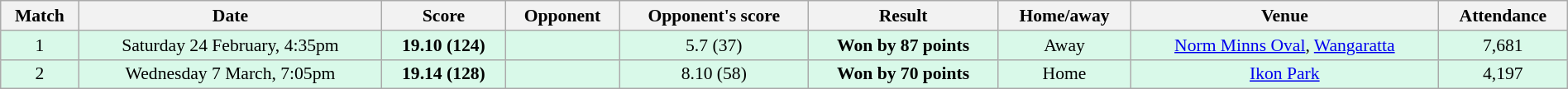<table class="wikitable" style="font-size:90%; text-align:center; width: 100%; margin-left: auto; margin-right: auto;">
<tr>
<th>Match</th>
<th>Date</th>
<th>Score</th>
<th>Opponent</th>
<th>Opponent's score</th>
<th>Result</th>
<th>Home/away</th>
<th>Venue</th>
<th>Attendance</th>
</tr>
<tr style="background:#d9f9e9;">
<td>1</td>
<td>Saturday 24 February, 4:35pm</td>
<td><strong>19.10 (124)</strong></td>
<td></td>
<td>5.7 (37)</td>
<td><strong>Won by 87 points</strong></td>
<td>Away</td>
<td><a href='#'>Norm Minns Oval</a>, <a href='#'>Wangaratta</a></td>
<td>7,681</td>
</tr>
<tr style="background:#d9f9e9;">
<td>2</td>
<td>Wednesday 7 March, 7:05pm</td>
<td><strong>19.14 (128)</strong></td>
<td></td>
<td>8.10 (58)</td>
<td><strong>Won by 70 points</strong></td>
<td>Home</td>
<td><a href='#'>Ikon Park</a></td>
<td>4,197</td>
</tr>
</table>
